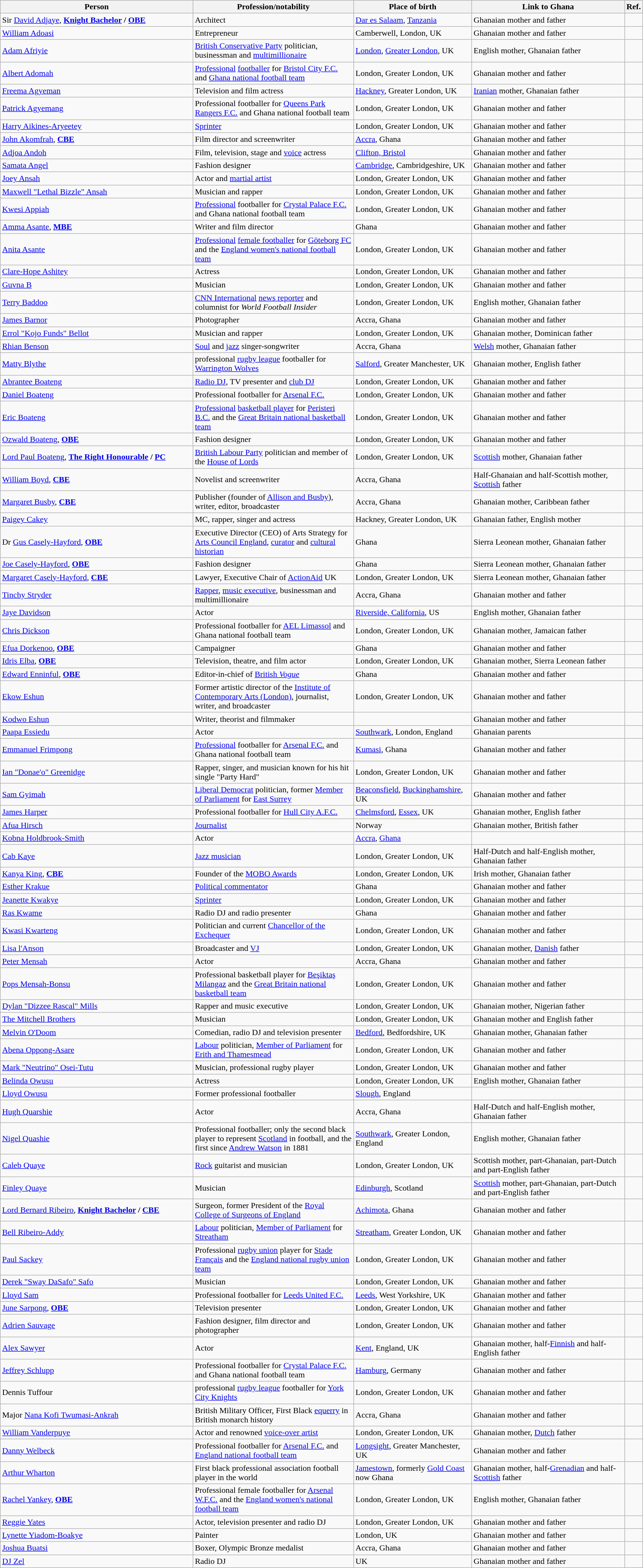<table class="wikitable sortable">
<tr>
<th width="30%">Person</th>
<th width="25%" class="unsortable">Profession/notability</th>
<th class="unsortable">Place of birth</th>
<th class="unsortable">Link to Ghana</th>
<th class="unsortable">Ref.</th>
</tr>
<tr>
<td>Sir <a href='#'>David Adjaye</a>, <strong><a href='#'>Knight Bachelor</a> / <a href='#'>OBE</a></strong></td>
<td>Architect</td>
<td><a href='#'>Dar es Salaam</a>, <a href='#'>Tanzania</a></td>
<td>Ghanaian mother and father</td>
<td align="center"></td>
</tr>
<tr>
<td><a href='#'>William Adoasi</a></td>
<td>Entrepreneur</td>
<td>Camberwell, London, UK</td>
<td>Ghanaian mother and father</td>
<td></td>
</tr>
<tr>
<td><a href='#'>Adam Afriyie</a></td>
<td><a href='#'>British Conservative Party</a> politician, businessman and <a href='#'>multimillionaire</a></td>
<td><a href='#'>London</a>, <a href='#'>Greater London</a>, UK</td>
<td>English mother, Ghanaian father</td>
<td align="center"></td>
</tr>
<tr>
<td><a href='#'>Albert Adomah</a></td>
<td><a href='#'>Professional</a> <a href='#'>footballer</a> for <a href='#'>Bristol City F.C.</a> and <a href='#'>Ghana national football team</a></td>
<td>London, Greater London, UK</td>
<td>Ghanaian mother and father</td>
<td align="center"></td>
</tr>
<tr>
<td><a href='#'>Freema Agyeman</a></td>
<td>Television and film actress</td>
<td><a href='#'>Hackney</a>, Greater London, UK</td>
<td><a href='#'>Iranian</a> mother, Ghanaian father</td>
<td align="center"></td>
</tr>
<tr>
<td><a href='#'>Patrick Agyemang</a></td>
<td>Professional footballer for <a href='#'>Queens Park Rangers F.C.</a> and Ghana national football team</td>
<td>London, Greater London, UK</td>
<td>Ghanaian mother and father</td>
<td align="center"></td>
</tr>
<tr>
<td><a href='#'>Harry Aikines-Aryeetey</a></td>
<td><a href='#'>Sprinter</a></td>
<td>London, Greater London, UK</td>
<td>Ghanaian mother and father</td>
<td align="center"></td>
</tr>
<tr>
<td><a href='#'>John Akomfrah</a>, <strong><a href='#'>CBE</a></strong></td>
<td>Film director and screenwriter</td>
<td><a href='#'>Accra</a>, Ghana</td>
<td>Ghanaian mother and father</td>
<td align="center"></td>
</tr>
<tr>
<td><a href='#'>Adjoa Andoh</a></td>
<td>Film, television, stage and <a href='#'>voice</a> actress</td>
<td><a href='#'>Clifton, Bristol</a></td>
<td>Ghanaian mother and father</td>
<td align="center"></td>
</tr>
<tr>
<td><a href='#'>Samata Angel</a></td>
<td>Fashion designer</td>
<td><a href='#'>Cambridge</a>, Cambridgeshire, UK</td>
<td>Ghanaian mother and father</td>
<td align="center"></td>
</tr>
<tr>
<td><a href='#'>Joey Ansah</a></td>
<td>Actor and <a href='#'>martial artist</a></td>
<td>London, Greater London, UK</td>
<td>Ghanaian mother and father</td>
<td align="center"></td>
</tr>
<tr>
<td><a href='#'>Maxwell "Lethal Bizzle" Ansah</a></td>
<td>Musician and rapper</td>
<td>London, Greater London, UK</td>
<td>Ghanaian mother and father</td>
<td align="center"></td>
</tr>
<tr>
<td><a href='#'>Kwesi Appiah</a></td>
<td><a href='#'>Professional</a> footballer for <a href='#'>Crystal Palace F.C.</a> and Ghana national football team</td>
<td>London, Greater London, UK</td>
<td>Ghanaian mother and father</td>
<td align="center"></td>
</tr>
<tr>
<td><a href='#'>Amma Asante</a>, <strong><a href='#'>MBE</a></strong></td>
<td>Writer and film director</td>
<td>Ghana</td>
<td>Ghanaian mother and father</td>
<td align="center"></td>
</tr>
<tr>
<td><a href='#'>Anita Asante</a></td>
<td><a href='#'>Professional</a> <a href='#'>female footballer</a> for <a href='#'>Göteborg FC</a> and the <a href='#'>England women's national football team</a></td>
<td>London, Greater London, UK</td>
<td>Ghanaian mother and father</td>
<td align="center"></td>
</tr>
<tr>
<td><a href='#'>Clare-Hope Ashitey</a></td>
<td>Actress</td>
<td>London, Greater London, UK</td>
<td>Ghanaian mother and father</td>
<td align="center"></td>
</tr>
<tr>
<td><a href='#'>Guvna B</a></td>
<td>Musician</td>
<td>London, Greater London, UK</td>
<td>Ghanaian mother and father</td>
<td align="center"></td>
</tr>
<tr>
<td><a href='#'>Terry Baddoo</a></td>
<td><a href='#'>CNN International</a> <a href='#'>news reporter</a> and columnist for <em>World Football Insider</em></td>
<td>London, Greater London, UK</td>
<td>English mother, Ghanaian father</td>
<td align="center"></td>
</tr>
<tr>
<td><a href='#'>James Barnor</a></td>
<td>Photographer</td>
<td>Accra, Ghana</td>
<td>Ghanaian mother and father</td>
<td align="center"></td>
</tr>
<tr>
<td><a href='#'>Errol "Kojo Funds" Bellot</a></td>
<td>Musician and rapper</td>
<td>London, Greater London, UK</td>
<td>Ghanaian mother, Dominican father</td>
<td align="center"></td>
</tr>
<tr>
<td><a href='#'>Rhian Benson</a></td>
<td><a href='#'>Soul</a> and <a href='#'>jazz</a> singer-songwriter</td>
<td>Accra, Ghana</td>
<td><a href='#'>Welsh</a> mother, Ghanaian father</td>
<td align="center"></td>
</tr>
<tr>
<td><a href='#'>Matty Blythe</a></td>
<td>professional <a href='#'>rugby league</a> footballer for <a href='#'>Warrington Wolves</a></td>
<td><a href='#'>Salford</a>, Greater Manchester, UK</td>
<td>Ghanaian mother, English father</td>
<td align="center"><br></td>
</tr>
<tr>
<td><a href='#'>Abrantee Boateng</a></td>
<td><a href='#'>Radio DJ</a>, TV presenter and <a href='#'>club DJ</a></td>
<td>London, Greater London, UK</td>
<td>Ghanaian mother and father</td>
<td align="center"></td>
</tr>
<tr>
<td><a href='#'>Daniel Boateng</a></td>
<td>Professional footballer for <a href='#'>Arsenal F.C.</a></td>
<td>London, Greater London, UK</td>
<td>Ghanaian mother and father</td>
<td align="center"></td>
</tr>
<tr>
<td><a href='#'>Eric Boateng</a></td>
<td><a href='#'>Professional</a> <a href='#'>basketball player</a> for <a href='#'>Peristeri B.C.</a> and the <a href='#'>Great Britain national basketball team</a></td>
<td>London, Greater London, UK</td>
<td>Ghanaian mother and father</td>
<td align="center"></td>
</tr>
<tr>
<td><a href='#'>Ozwald Boateng</a>, <strong><a href='#'>OBE</a></strong></td>
<td>Fashion designer</td>
<td>London, Greater London, UK</td>
<td>Ghanaian mother and father</td>
<td align="center"></td>
</tr>
<tr>
<td><a href='#'>Lord Paul Boateng</a>, <strong><a href='#'>The Right Honourable</a> / <a href='#'>PC</a></strong></td>
<td><a href='#'>British Labour Party</a> politician and member of the <a href='#'>House of Lords</a></td>
<td>London, Greater London, UK</td>
<td><a href='#'>Scottish</a> mother, Ghanaian father</td>
<td align="center"></td>
</tr>
<tr>
<td><a href='#'>William Boyd</a>, <strong><a href='#'>CBE</a></strong></td>
<td>Novelist and screenwriter</td>
<td>Accra, Ghana</td>
<td>Half-Ghanaian and half-Scottish mother, <a href='#'>Scottish</a> father</td>
<td align="center"></td>
</tr>
<tr>
<td><a href='#'>Margaret Busby</a>, <strong><a href='#'>CBE</a></strong></td>
<td>Publisher (founder of <a href='#'>Allison and Busby</a>), writer, editor, broadcaster</td>
<td>Accra, Ghana</td>
<td>Ghanaian mother, Caribbean father</td>
<td align="center"></td>
</tr>
<tr>
<td><a href='#'>Paigey Cakey</a></td>
<td>MC, rapper, singer and actress</td>
<td>Hackney, Greater London, UK</td>
<td>Ghanaian father, English mother</td>
</tr>
<tr>
<td>Dr <a href='#'>Gus Casely-Hayford</a>, <strong><a href='#'>OBE</a></strong></td>
<td>Executive Director (CEO) of Arts Strategy for <a href='#'>Arts Council England</a>, <a href='#'>curator</a> and <a href='#'>cultural historian</a></td>
<td>Ghana</td>
<td>Sierra Leonean mother, Ghanaian father</td>
<td align="center"></td>
</tr>
<tr>
<td><a href='#'>Joe Casely-Hayford</a>, <strong><a href='#'>OBE</a></strong></td>
<td>Fashion designer</td>
<td>Ghana</td>
<td>Sierra Leonean mother, Ghanaian father</td>
<td align="center"></td>
</tr>
<tr>
<td><a href='#'>Margaret Casely-Hayford</a>, <strong><a href='#'>CBE</a></strong></td>
<td>Lawyer, Executive Chair of <a href='#'>ActionAid</a> UK</td>
<td>London, Greater London, UK</td>
<td>Sierra Leonean mother, Ghanaian father</td>
<td align="center"></td>
</tr>
<tr>
<td><a href='#'>Tinchy Stryder</a></td>
<td><a href='#'>Rapper</a>, <a href='#'>music executive</a>, businessman and multimillionaire</td>
<td>Accra, Ghana</td>
<td>Ghanaian mother and father</td>
<td align="center"></td>
</tr>
<tr>
<td><a href='#'>Jaye Davidson</a></td>
<td>Actor</td>
<td><a href='#'>Riverside, California</a>, US</td>
<td>English mother, Ghanaian father</td>
<td align="center"></td>
</tr>
<tr>
<td><a href='#'>Chris Dickson</a></td>
<td>Professional footballer for <a href='#'>AEL Limassol</a> and Ghana national football team</td>
<td>London, Greater London, UK</td>
<td>Ghanaian mother, Jamaican father</td>
<td align="center"></td>
</tr>
<tr>
<td><a href='#'>Efua Dorkenoo</a>, <strong><a href='#'>OBE</a></strong></td>
<td>Campaigner</td>
<td>Ghana</td>
<td>Ghanaian mother and father</td>
<td align="center"></td>
</tr>
<tr>
<td><a href='#'>Idris Elba</a>, <strong><a href='#'>OBE</a></strong></td>
<td>Television, theatre, and film actor</td>
<td>London, Greater London, UK</td>
<td>Ghanaian mother, Sierra Leonean father</td>
<td align="center"></td>
</tr>
<tr>
<td><a href='#'>Edward Enninful</a>, <strong><a href='#'>OBE</a></strong></td>
<td>Editor-in-chief of <a href='#'>British <em>Vogue</em></a></td>
<td>Ghana</td>
<td>Ghanaian mother and father</td>
<td align="center"></td>
</tr>
<tr>
<td><a href='#'>Ekow Eshun</a></td>
<td>Former artistic director of the <a href='#'>Institute of Contemporary Arts (London)</a>, journalist, writer, and broadcaster</td>
<td>London, Greater London, UK</td>
<td>Ghanaian mother and father</td>
<td align="center"></td>
</tr>
<tr>
<td><a href='#'>Kodwo Eshun</a></td>
<td>Writer, theorist and filmmaker</td>
<td></td>
<td>Ghanaian mother and father</td>
<td align="center"></td>
</tr>
<tr>
<td><a href='#'>Paapa Essiedu</a></td>
<td>Actor</td>
<td><a href='#'>Southwark</a>, London, England</td>
<td>Ghanaian parents</td>
<td></td>
</tr>
<tr>
<td><a href='#'>Emmanuel Frimpong</a></td>
<td><a href='#'>Professional</a> footballer for <a href='#'>Arsenal F.C.</a> and Ghana national football team</td>
<td><a href='#'>Kumasi</a>, Ghana</td>
<td>Ghanaian mother and father</td>
<td align="center"></td>
</tr>
<tr>
<td><a href='#'>Ian "Donae'o" Greenidge</a></td>
<td>Rapper, singer, and musician known for his hit single "Party Hard"</td>
<td>London, Greater London, UK</td>
<td>Ghanaian mother and father</td>
<td align="center"></td>
</tr>
<tr>
<td><a href='#'>Sam Gyimah</a></td>
<td><a href='#'>Liberal Democrat</a> politician, former <a href='#'>Member of Parliament</a> for <a href='#'>East Surrey</a></td>
<td><a href='#'>Beaconsfield</a>, <a href='#'>Buckinghamshire</a>, UK</td>
<td>Ghanaian mother and father</td>
<td align="center"></td>
</tr>
<tr>
<td><a href='#'>James Harper</a></td>
<td>Professional footballer for <a href='#'>Hull City A.F.C.</a></td>
<td><a href='#'>Chelmsford</a>, <a href='#'>Essex</a>, UK</td>
<td>Ghanaian mother, English father</td>
<td align="center"></td>
</tr>
<tr>
<td><a href='#'>Afua Hirsch</a></td>
<td><a href='#'>Journalist</a></td>
<td>Norway</td>
<td>Ghanaian mother, British father</td>
<td></td>
</tr>
<tr>
<td><a href='#'>Kobna Holdbrook-Smith</a></td>
<td>Actor</td>
<td><a href='#'>Accra</a>, <a href='#'>Ghana</a></td>
<td></td>
</tr>
<tr>
<td><a href='#'>Cab Kaye</a></td>
<td><a href='#'>Jazz musician</a></td>
<td>London, Greater London, UK</td>
<td>Half-Dutch and half-English mother, Ghanaian father</td>
<td align="center"></td>
</tr>
<tr>
<td><a href='#'>Kanya King</a>, <strong><a href='#'>CBE</a></strong></td>
<td>Founder of the <a href='#'>MOBO Awards</a></td>
<td>London, Greater London, UK</td>
<td>Irish mother, Ghanaian father</td>
<td align="center"></td>
</tr>
<tr>
<td><a href='#'>Esther Krakue</a></td>
<td><a href='#'>Political commentator</a></td>
<td>Ghana</td>
<td>Ghanaian mother and father</td>
<td></td>
</tr>
<tr>
<td><a href='#'>Jeanette Kwakye</a></td>
<td><a href='#'>Sprinter</a></td>
<td>London, Greater London, UK</td>
<td>Ghanaian mother and father</td>
<td align="center"></td>
</tr>
<tr>
<td><a href='#'>Ras Kwame</a></td>
<td>Radio DJ and radio presenter</td>
<td>Ghana</td>
<td>Ghanaian mother and father</td>
<td align="center"></td>
</tr>
<tr>
<td><a href='#'>Kwasi Kwarteng</a></td>
<td>Politician and current <a href='#'>Chancellor of the Exchequer</a></td>
<td>London, Greater London, UK</td>
<td>Ghanaian mother and father</td>
<td align="center"></td>
</tr>
<tr>
<td><a href='#'>Lisa l'Anson</a></td>
<td>Broadcaster and <a href='#'>VJ</a></td>
<td>London, Greater London, UK</td>
<td>Ghanaian mother, <a href='#'>Danish</a> father</td>
<td align="center"></td>
</tr>
<tr>
<td><a href='#'>Peter Mensah</a></td>
<td>Actor</td>
<td>Accra, Ghana</td>
<td>Ghanaian mother and father</td>
<td align="center"></td>
</tr>
<tr>
<td><a href='#'>Pops Mensah-Bonsu</a></td>
<td>Professional basketball player for <a href='#'>Beşiktaş Milangaz</a> and the <a href='#'>Great Britain national basketball team</a></td>
<td>London, Greater London, UK</td>
<td>Ghanaian mother and father</td>
<td align="center"></td>
</tr>
<tr>
<td><a href='#'>Dylan "Dizzee Rascal" Mills</a></td>
<td>Rapper and music executive</td>
<td>London, Greater London, UK</td>
<td>Ghanaian mother, Nigerian father</td>
<td align="center"></td>
</tr>
<tr>
<td><a href='#'>The Mitchell Brothers</a></td>
<td>Musician</td>
<td>London, Greater London, UK</td>
<td>Ghanaian mother and English father</td>
<td align="center"></td>
</tr>
<tr>
<td><a href='#'>Melvin O'Doom</a></td>
<td>Comedian, radio DJ and television presenter</td>
<td><a href='#'>Bedford</a>, Bedfordshire, UK</td>
<td>Ghanaian mother, Ghanaian father</td>
<td align="center"></td>
</tr>
<tr>
<td><a href='#'>Abena Oppong-Asare</a></td>
<td><a href='#'>Labour</a> politician, <a href='#'>Member of Parliament</a> for <a href='#'>Erith and Thamesmead</a></td>
<td>London, Greater London, UK</td>
<td>Ghanaian mother and father</td>
<td align="center"></td>
</tr>
<tr>
<td><a href='#'>Mark "Neutrino" Osei-Tutu</a></td>
<td>Musician, professional rugby player</td>
<td>London, Greater London, UK</td>
<td>Ghanaian mother and father</td>
<td align="center"></td>
</tr>
<tr>
<td><a href='#'>Belinda Owusu</a></td>
<td>Actress</td>
<td>London, Greater London, UK</td>
<td>English mother, Ghanaian father</td>
<td align="center"></td>
</tr>
<tr>
<td><a href='#'>Lloyd Owusu</a></td>
<td>Former professional footballer</td>
<td><a href='#'>Slough</a>, England</td>
<td align="center"></td>
<td></td>
</tr>
<tr>
<td><a href='#'>Hugh Quarshie</a></td>
<td>Actor</td>
<td>Accra, Ghana</td>
<td>Half-Dutch and half-English mother, Ghanaian father</td>
<td align="center"></td>
</tr>
<tr>
<td><a href='#'>Nigel Quashie</a></td>
<td>Professional footballer; only the second black player to represent <a href='#'>Scotland</a> in football, and the first since <a href='#'>Andrew Watson</a> in 1881</td>
<td><a href='#'>Southwark</a>, Greater London, England</td>
<td>English mother, Ghanaian father</td>
<td align="center"></td>
</tr>
<tr>
<td><a href='#'>Caleb Quaye</a></td>
<td><a href='#'>Rock</a> guitarist and musician</td>
<td>London, Greater London, UK</td>
<td>Scottish mother, part-Ghanaian, part-Dutch and part-English father</td>
<td align="center"></td>
</tr>
<tr>
<td><a href='#'>Finley Quaye</a></td>
<td>Musician</td>
<td><a href='#'>Edinburgh</a>, Scotland</td>
<td><a href='#'>Scottish</a> mother, part-Ghanaian, part-Dutch and part-English father</td>
<td align="center"></td>
</tr>
<tr>
<td><a href='#'>Lord Bernard Ribeiro</a>, <strong><a href='#'>Knight Bachelor</a> / <a href='#'>CBE</a></strong></td>
<td>Surgeon, former President of the <a href='#'>Royal College of Surgeons of England</a></td>
<td><a href='#'>Achimota</a>, Ghana</td>
<td>Ghanaian mother and father</td>
<td align="center"></td>
</tr>
<tr>
<td><a href='#'>Bell Ribeiro-Addy</a></td>
<td><a href='#'>Labour</a> politician, <a href='#'>Member of Parliament</a> for <a href='#'>Streatham</a></td>
<td><a href='#'>Streatham</a>, Greater London, UK</td>
<td>Ghanaian mother and father</td>
<td align="center"></td>
</tr>
<tr>
<td><a href='#'>Paul Sackey</a></td>
<td>Professional <a href='#'>rugby union</a> player for <a href='#'>Stade Français</a> and the <a href='#'>England national rugby union team</a></td>
<td>London, Greater London, UK</td>
<td>Ghanaian mother and father</td>
<td align="center"></td>
</tr>
<tr>
<td><a href='#'>Derek "Sway DaSafo" Safo</a></td>
<td>Musician</td>
<td>London, Greater London, UK</td>
<td>Ghanaian mother and father</td>
<td align="center"></td>
</tr>
<tr>
<td><a href='#'>Lloyd Sam</a></td>
<td>Professional footballer for <a href='#'>Leeds United F.C.</a></td>
<td><a href='#'>Leeds</a>, West Yorkshire, UK</td>
<td>Ghanaian mother and father</td>
<td align="center"></td>
</tr>
<tr>
<td><a href='#'>June Sarpong</a>, <strong><a href='#'>OBE</a></strong></td>
<td>Television presenter</td>
<td>London, Greater London, UK</td>
<td>Ghanaian mother and father</td>
<td align="center"></td>
</tr>
<tr>
<td><a href='#'>Adrien Sauvage</a></td>
<td>Fashion designer, film director and photographer</td>
<td>London, Greater London, UK</td>
<td>Ghanaian mother and father</td>
<td align="center"></td>
</tr>
<tr>
<td><a href='#'>Alex Sawyer</a></td>
<td>Actor</td>
<td><a href='#'>Kent</a>, England, UK</td>
<td>Ghanaian mother, half-<a href='#'>Finnish</a> and half-English father</td>
<td align="center"></td>
</tr>
<tr>
<td><a href='#'>Jeffrey Schlupp</a></td>
<td>Professional footballer for <a href='#'>Crystal Palace F.C.</a> and Ghana national football team</td>
<td><a href='#'>Hamburg</a>, Germany</td>
<td>Ghanaian mother and father</td>
<td align="center"></td>
</tr>
<tr>
<td>Dennis Tuffour</td>
<td>professional <a href='#'>rugby league</a> footballer for <a href='#'>York City Knights</a></td>
<td>London, Greater London, UK</td>
<td>Ghanaian mother and father</td>
<td align="center"></td>
</tr>
<tr>
<td>Major <a href='#'>Nana Kofi Twumasi-Ankrah</a></td>
<td>British Military Officer, First Black <a href='#'>equerry</a> in British monarch history</td>
<td>Accra, Ghana</td>
<td>Ghanaian mother and father</td>
<td align="center"></td>
</tr>
<tr>
<td><a href='#'>William Vanderpuye</a></td>
<td>Actor and renowned <a href='#'>voice-over artist</a></td>
<td>London, Greater London, UK</td>
<td>Ghanaian mother, <a href='#'>Dutch</a> father</td>
<td align="center"><br></td>
</tr>
<tr>
<td><a href='#'>Danny Welbeck</a></td>
<td>Professional footballer for <a href='#'>Arsenal F.C.</a> and <a href='#'>England national football team</a></td>
<td><a href='#'>Longsight</a>, Greater Manchester, UK</td>
<td>Ghanaian mother and father</td>
<td align="center"></td>
</tr>
<tr>
<td><a href='#'>Arthur Wharton</a></td>
<td>First black professional association football player in the world</td>
<td><a href='#'>Jamestown</a>, formerly <a href='#'>Gold Coast</a> now Ghana</td>
<td>Ghanaian mother, half-<a href='#'>Grenadian</a> and half-<a href='#'>Scottish</a> father</td>
<td align="center"></td>
</tr>
<tr>
<td><a href='#'>Rachel Yankey</a>, <strong><a href='#'>OBE</a></strong></td>
<td>Professional female footballer for <a href='#'>Arsenal W.F.C.</a> and the <a href='#'>England women's national football team</a></td>
<td>London, Greater London, UK</td>
<td>English mother, Ghanaian father</td>
<td align="center"><br></td>
</tr>
<tr>
<td><a href='#'>Reggie Yates</a></td>
<td>Actor, television presenter and radio DJ</td>
<td>London, Greater London, UK</td>
<td>Ghanaian mother and father</td>
<td align="center"></td>
</tr>
<tr>
<td><a href='#'>Lynette Yiadom-Boakye</a></td>
<td>Painter</td>
<td>London, UK</td>
<td>Ghanaian mother and father</td>
<td align="center"></td>
</tr>
<tr>
<td><a href='#'>Joshua Buatsi</a></td>
<td>Boxer, Olympic Bronze medalist</td>
<td>Accra, Ghana</td>
<td>Ghanaian mother and father</td>
<td align="center"></td>
</tr>
<tr>
<td><a href='#'>DJ Zel</a></td>
<td>Radio DJ</td>
<td>UK</td>
<td>Ghanaian mother and father</td>
<td></td>
</tr>
</table>
